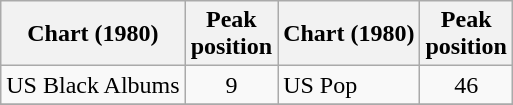<table class="wikitable">
<tr>
<th>Chart (1980)</th>
<th>Peak<br>position</th>
<th>Chart (1980)</th>
<th>Peak<br>position</th>
</tr>
<tr>
<td>US Black Albums</td>
<td align="center">9</td>
<td>US Pop</td>
<td align="center">46</td>
</tr>
<tr>
</tr>
</table>
